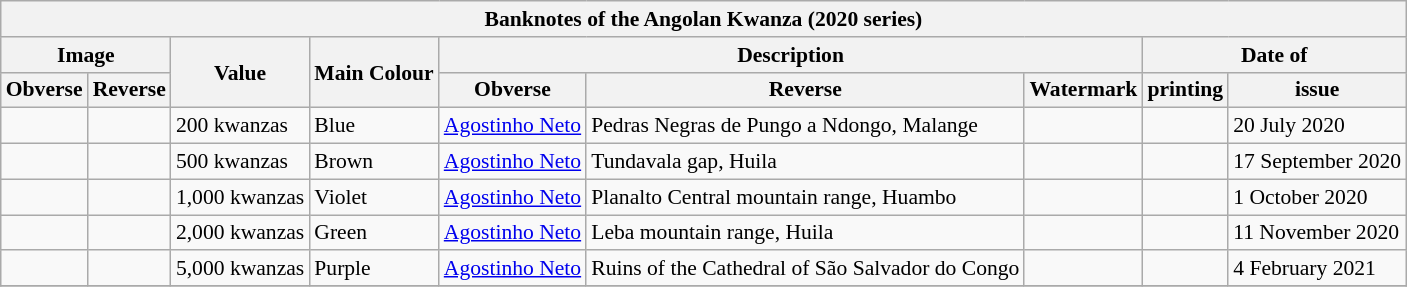<table class="wikitable" style="font-size: 90%">
<tr>
<th colspan="9">Banknotes of the Angolan Kwanza (2020 series)</th>
</tr>
<tr>
<th colspan="2">Image</th>
<th rowspan="2">Value</th>
<th rowspan="2">Main Colour</th>
<th colspan="3">Description</th>
<th colspan="2">Date of</th>
</tr>
<tr>
<th>Obverse</th>
<th>Reverse</th>
<th>Obverse</th>
<th>Reverse</th>
<th>Watermark</th>
<th>printing</th>
<th>issue</th>
</tr>
<tr>
<td></td>
<td></td>
<td>200 kwanzas</td>
<td>Blue</td>
<td><a href='#'>Agostinho Neto</a></td>
<td>Pedras Negras de Pungo a Ndongo, Malange</td>
<td></td>
<td></td>
<td>20 July 2020</td>
</tr>
<tr>
<td></td>
<td></td>
<td>500 kwanzas</td>
<td>Brown</td>
<td><a href='#'>Agostinho Neto</a></td>
<td>Tundavala gap, Huila</td>
<td></td>
<td></td>
<td>17 September 2020</td>
</tr>
<tr>
<td></td>
<td></td>
<td>1,000 kwanzas</td>
<td>Violet</td>
<td><a href='#'>Agostinho Neto</a></td>
<td>Planalto Central mountain range, Huambo</td>
<td></td>
<td></td>
<td>1 October 2020</td>
</tr>
<tr>
<td></td>
<td></td>
<td>2,000 kwanzas</td>
<td>Green</td>
<td><a href='#'>Agostinho Neto</a></td>
<td>Leba mountain range, Huila</td>
<td></td>
<td></td>
<td>11 November 2020</td>
</tr>
<tr>
<td></td>
<td></td>
<td>5,000 kwanzas</td>
<td>Purple</td>
<td><a href='#'>Agostinho Neto</a></td>
<td>Ruins of the Cathedral of São Salvador do Congo</td>
<td></td>
<td></td>
<td>4 February 2021</td>
</tr>
<tr>
</tr>
</table>
